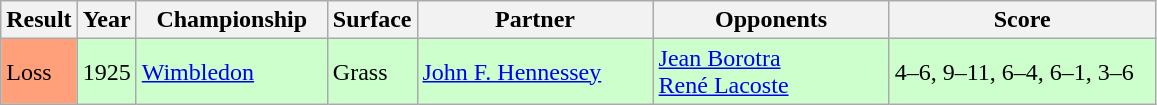<table class="sortable wikitable">
<tr>
<th>Result</th>
<th style="width:30px">Year</th>
<th style="width:120px">Championship</th>
<th style="width:50px">Surface</th>
<th style="width:150px">Partner</th>
<th style="width:150px">Opponents</th>
<th style="width:170px" class="unsortable">Score</th>
</tr>
<tr style="background:#cfc;">
<td style="background:#ffa07a;">Loss</td>
<td>1925</td>
<td><a href='#'>Wimbledon</a></td>
<td>Grass</td>
<td> <a href='#'>John F. Hennessey</a></td>
<td> <a href='#'>Jean Borotra</a><br> <a href='#'>René Lacoste</a></td>
<td>4–6, 9–11, 6–4, 6–1, 3–6</td>
</tr>
</table>
